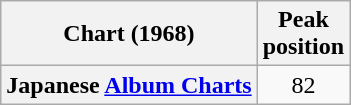<table class="wikitable sortable plainrowheaders" style="text-align:center">
<tr>
<th scope="col">Chart (1968)</th>
<th scope="col">Peak<br>position</th>
</tr>
<tr>
<th scope="row">Japanese <a href='#'>Album Charts</a></th>
<td align="center">82</td>
</tr>
</table>
